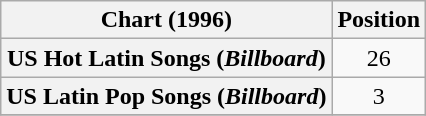<table class="wikitable plainrowheaders sortable" style="text-align:center;">
<tr>
<th scope="col">Chart (1996)</th>
<th scope="col">Position</th>
</tr>
<tr>
<th scope="row">US Hot Latin Songs (<em>Billboard</em>)</th>
<td>26</td>
</tr>
<tr>
<th scope="row">US Latin Pop Songs (<em>Billboard</em>)</th>
<td>3</td>
</tr>
<tr>
</tr>
</table>
